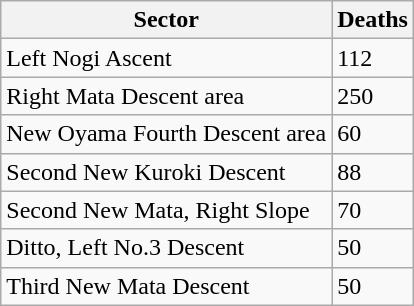<table class="wikitable sortable">
<tr>
<th>Sector</th>
<th>Deaths</th>
</tr>
<tr>
<td>Left Nogi Ascent</td>
<td>112</td>
</tr>
<tr>
<td>Right Mata Descent area</td>
<td>250</td>
</tr>
<tr>
<td>New Oyama Fourth Descent area</td>
<td>60</td>
</tr>
<tr>
<td>Second New Kuroki Descent</td>
<td>88</td>
</tr>
<tr>
<td>Second New Mata, Right Slope</td>
<td>70</td>
</tr>
<tr>
<td>Ditto, Left No.3 Descent</td>
<td>50</td>
</tr>
<tr>
<td>Third New Mata Descent</td>
<td>50</td>
</tr>
</table>
